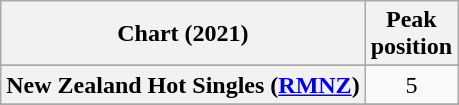<table class="wikitable sortable plainrowheaders" style="text-align:center">
<tr>
<th scope="col">Chart (2021)</th>
<th scope="col">Peak<br>position</th>
</tr>
<tr>
</tr>
<tr>
</tr>
<tr>
<th scope="row">New Zealand Hot Singles (<a href='#'>RMNZ</a>)</th>
<td>5</td>
</tr>
<tr>
</tr>
<tr>
</tr>
<tr>
</tr>
</table>
